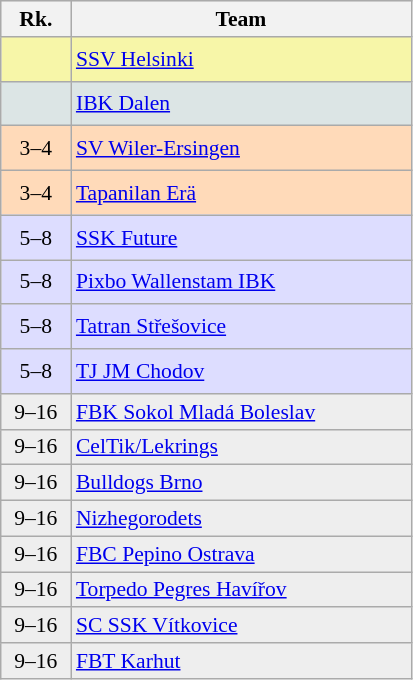<table class="wikitable" style="border:1px solid #AAAAAA;font-size:90%">
<tr bgcolor="#E4E4E4">
<th style="border-bottom:1px solid #AAAAAA" width=40>Rk.</th>
<th style="border-bottom:1px solid #AAAAAA" width=220>Team</th>
</tr>
<tr bgcolor="#F7F6A8">
<td align="center" style="height:23px"></td>
<td><a href='#'>SSV Helsinki</a></td>
</tr>
<tr bgcolor="#DCE5E5">
<td align="center" style="height:23px"></td>
<td><a href='#'>IBK Dalen</a></td>
</tr>
<tr bgcolor="#FFDAB9">
<td align="center" style="height:23px">3–4</td>
<td><a href='#'>SV Wiler-Ersingen</a></td>
</tr>
<tr bgcolor="#FFDAB9">
<td align="center" style="height:23px">3–4</td>
<td><a href='#'>Tapanilan Erä</a></td>
</tr>
<tr bgcolor="#DDDDFF">
<td align="center" style="height:23px">5–8</td>
<td><a href='#'>SSK Future</a></td>
</tr>
<tr bgcolor="#DDDDFF">
<td align="center" style="height:23px">5–8</td>
<td><a href='#'>Pixbo Wallenstam IBK</a></td>
</tr>
<tr bgcolor="#DDDDFF">
<td align="center" style="height:23px">5–8</td>
<td><a href='#'>Tatran Střešovice</a></td>
</tr>
<tr bgcolor="#DDDDFF">
<td align="center" style="height:23px">5–8</td>
<td><a href='#'>TJ JM Chodov</a></td>
</tr>
<tr style="background:#eeeeee;">
<td align="center">9–16</td>
<td><a href='#'>FBK Sokol Mladá Boleslav</a></td>
</tr>
<tr style="background:#eeeeee;">
<td align="center">9–16</td>
<td><a href='#'>CelTik/Lekrings</a></td>
</tr>
<tr style="background:#eeeeee;">
<td align="center">9–16</td>
<td><a href='#'>Bulldogs Brno</a></td>
</tr>
<tr style="background:#eeeeee;">
<td align="center">9–16</td>
<td><a href='#'>Nizhegorodets</a></td>
</tr>
<tr style="background:#eeeeee;">
<td align="center">9–16</td>
<td><a href='#'>FBC Pepino Ostrava</a></td>
</tr>
<tr style="background:#eeeeee;">
<td align="center">9–16</td>
<td><a href='#'>Torpedo Pegres Havířov</a></td>
</tr>
<tr style="background:#eeeeee;">
<td align="center">9–16</td>
<td><a href='#'>SC SSK Vítkovice</a></td>
</tr>
<tr style="background:#eeeeee;">
<td align="center">9–16</td>
<td><a href='#'>FBT Karhut</a></td>
</tr>
</table>
